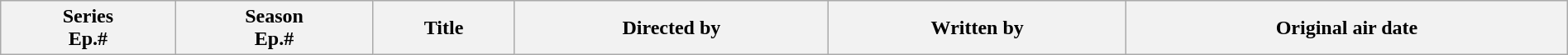<table class="wikitable plainrowheaders" style="width:100%; margin:auto;">
<tr>
<th>Series<br>Ep.#</th>
<th>Season<br>Ep.#</th>
<th>Title</th>
<th>Directed by</th>
<th>Written by</th>
<th>Original air date<br>





</th>
</tr>
</table>
